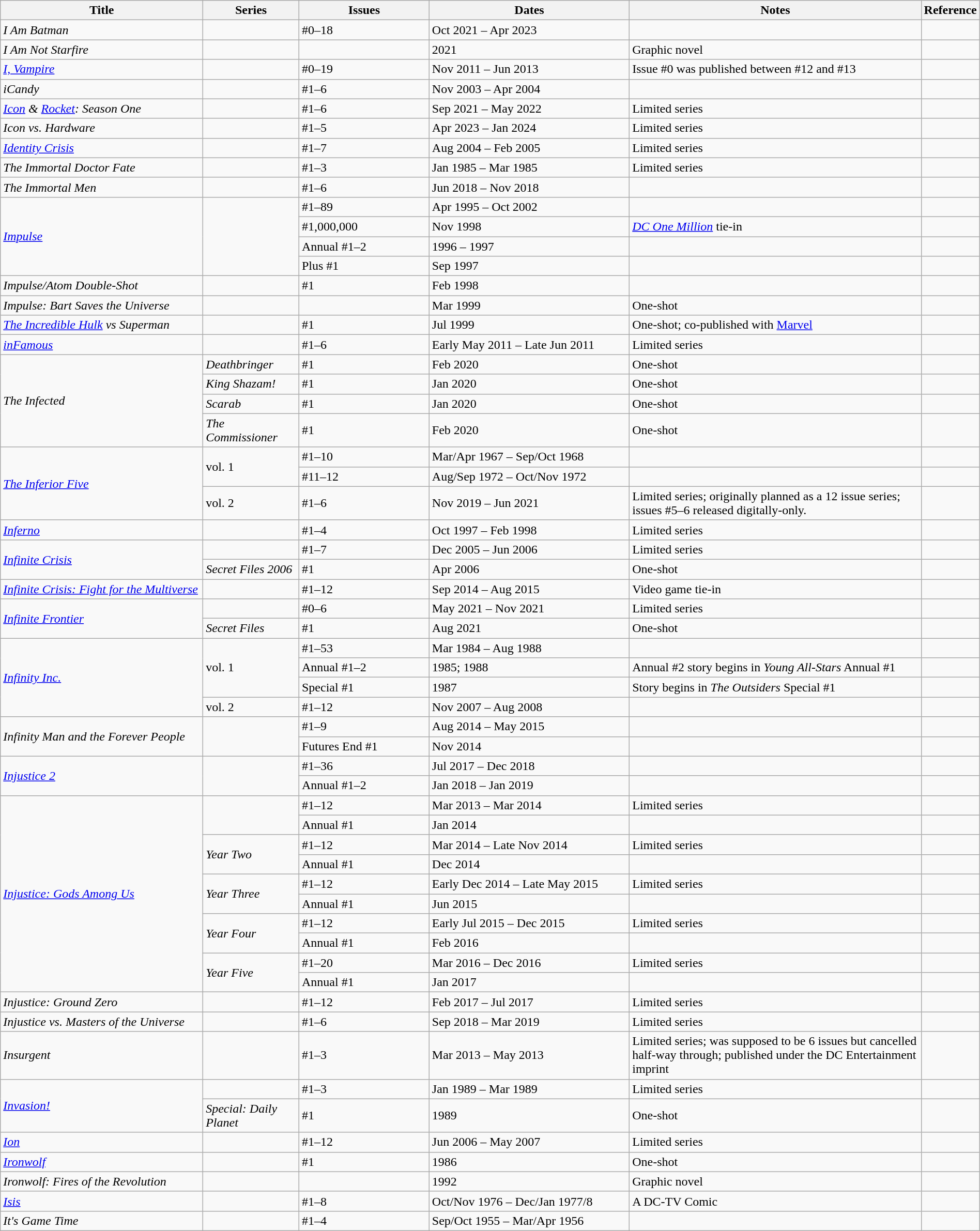<table class="wikitable" style="width:100%;">
<tr>
<th width=22%>Title</th>
<th width=10%>Series</th>
<th width=14%>Issues</th>
<th width=22%>Dates</th>
<th width=32%>Notes</th>
<th>Reference</th>
</tr>
<tr>
<td><em>I Am Batman</em></td>
<td></td>
<td>#0–18</td>
<td>Oct 2021 – Apr 2023</td>
<td></td>
<td></td>
</tr>
<tr>
<td><em>I Am Not Starfire</em></td>
<td></td>
<td></td>
<td>2021</td>
<td>Graphic novel</td>
<td></td>
</tr>
<tr>
<td><em><a href='#'>I, Vampire</a></em></td>
<td></td>
<td>#0–19</td>
<td>Nov 2011 – Jun 2013</td>
<td>Issue #0 was published between #12 and #13</td>
<td></td>
</tr>
<tr>
<td><em>iCandy</em></td>
<td></td>
<td>#1–6</td>
<td>Nov 2003 – Apr 2004</td>
<td></td>
<td></td>
</tr>
<tr>
<td><em><a href='#'>Icon</a> & <a href='#'>Rocket</a>: Season One</em></td>
<td></td>
<td>#1–6</td>
<td>Sep 2021 – May 2022</td>
<td>Limited series</td>
<td></td>
</tr>
<tr>
<td><em>Icon vs. Hardware</em></td>
<td></td>
<td>#1–5</td>
<td>Apr 2023 – Jan 2024</td>
<td>Limited series</td>
<td></td>
</tr>
<tr>
<td><em><a href='#'>Identity Crisis</a></em></td>
<td></td>
<td>#1–7</td>
<td>Aug 2004 – Feb 2005</td>
<td>Limited series</td>
<td></td>
</tr>
<tr>
<td><em>The Immortal Doctor Fate</em></td>
<td></td>
<td>#1–3</td>
<td>Jan 1985 – Mar 1985</td>
<td>Limited series</td>
<td></td>
</tr>
<tr>
<td><em>The Immortal Men</em></td>
<td></td>
<td>#1–6</td>
<td>Jun 2018 – Nov 2018</td>
<td></td>
<td></td>
</tr>
<tr>
<td rowspan="4"><em><a href='#'>Impulse</a></em></td>
<td rowspan="4"></td>
<td>#1–89</td>
<td>Apr 1995 – Oct 2002</td>
<td></td>
<td></td>
</tr>
<tr>
<td>#1,000,000</td>
<td>Nov 1998</td>
<td><em><a href='#'>DC One Million</a></em> tie-in</td>
<td></td>
</tr>
<tr>
<td>Annual #1–2</td>
<td>1996 – 1997</td>
<td></td>
<td></td>
</tr>
<tr>
<td>Plus #1</td>
<td>Sep 1997</td>
<td></td>
<td></td>
</tr>
<tr>
<td><em>Impulse/Atom Double-Shot</em></td>
<td></td>
<td>#1</td>
<td>Feb 1998</td>
<td></td>
<td></td>
</tr>
<tr>
<td><em>Impulse: Bart Saves the Universe</em></td>
<td></td>
<td></td>
<td>Mar 1999</td>
<td>One-shot</td>
<td></td>
</tr>
<tr>
<td><em><a href='#'>The Incredible Hulk</a> vs Superman</em></td>
<td></td>
<td>#1</td>
<td>Jul 1999</td>
<td>One-shot; co-published with <a href='#'>Marvel</a></td>
<td></td>
</tr>
<tr>
<td><em><a href='#'>inFamous</a></em></td>
<td></td>
<td>#1–6</td>
<td>Early May 2011 – Late Jun 2011</td>
<td>Limited series</td>
<td></td>
</tr>
<tr>
<td rowspan="4"><em>The Infected</em></td>
<td><em>Deathbringer</em></td>
<td>#1</td>
<td>Feb 2020</td>
<td>One-shot</td>
<td></td>
</tr>
<tr>
<td><em>King Shazam!</em></td>
<td>#1</td>
<td>Jan 2020</td>
<td>One-shot</td>
<td></td>
</tr>
<tr>
<td><em>Scarab</em></td>
<td>#1</td>
<td>Jan 2020</td>
<td>One-shot</td>
<td></td>
</tr>
<tr>
<td><em>The Commissioner</em></td>
<td>#1</td>
<td>Feb 2020</td>
<td>One-shot</td>
<td></td>
</tr>
<tr>
<td rowspan="3"><em><a href='#'>The Inferior Five</a></em></td>
<td rowspan="2">vol. 1</td>
<td>#1–10</td>
<td>Mar/Apr 1967 – Sep/Oct 1968</td>
<td></td>
<td></td>
</tr>
<tr>
<td>#11–12</td>
<td>Aug/Sep 1972 – Oct/Nov 1972</td>
<td></td>
<td></td>
</tr>
<tr>
<td>vol. 2</td>
<td>#1–6</td>
<td>Nov 2019 – Jun 2021</td>
<td>Limited series; originally planned as a 12 issue series; issues #5–6 released digitally-only.</td>
<td></td>
</tr>
<tr>
<td><em><a href='#'>Inferno</a></em></td>
<td></td>
<td>#1–4</td>
<td>Oct 1997 – Feb 1998</td>
<td>Limited series</td>
<td></td>
</tr>
<tr>
<td rowspan="2"><em><a href='#'>Infinite Crisis</a></em></td>
<td></td>
<td>#1–7</td>
<td>Dec 2005 – Jun 2006</td>
<td>Limited series</td>
<td></td>
</tr>
<tr>
<td><em>Secret Files 2006</em></td>
<td>#1</td>
<td>Apr 2006</td>
<td>One-shot</td>
<td></td>
</tr>
<tr>
<td><em><a href='#'>Infinite Crisis: Fight for the Multiverse</a></em></td>
<td></td>
<td>#1–12</td>
<td>Sep 2014 – Aug 2015</td>
<td>Video game tie-in</td>
<td></td>
</tr>
<tr>
<td rowspan="2"><em><a href='#'>Infinite Frontier</a></em></td>
<td></td>
<td>#0–6</td>
<td>May 2021 – Nov 2021</td>
<td>Limited series</td>
<td></td>
</tr>
<tr>
<td><em>Secret Files</em></td>
<td>#1</td>
<td>Aug 2021</td>
<td>One-shot</td>
<td></td>
</tr>
<tr>
<td rowspan="4"><em><a href='#'>Infinity Inc.</a></em></td>
<td rowspan="3">vol. 1</td>
<td>#1–53</td>
<td>Mar 1984 – Aug 1988</td>
<td></td>
<td></td>
</tr>
<tr>
<td>Annual #1–2</td>
<td>1985; 1988</td>
<td>Annual #2 story begins in <em>Young All-Stars</em> Annual #1</td>
<td></td>
</tr>
<tr>
<td>Special #1</td>
<td>1987</td>
<td>Story begins in <em>The Outsiders</em> Special #1</td>
<td></td>
</tr>
<tr>
<td>vol. 2</td>
<td>#1–12</td>
<td>Nov 2007 – Aug 2008</td>
<td></td>
<td></td>
</tr>
<tr>
<td rowspan="2"><em>Infinity Man and the Forever People</em></td>
<td rowspan="2"></td>
<td>#1–9</td>
<td>Aug 2014 – May 2015</td>
<td></td>
<td></td>
</tr>
<tr>
<td>Futures End #1</td>
<td>Nov 2014</td>
<td></td>
<td></td>
</tr>
<tr>
<td rowspan="2"><em><a href='#'>Injustice 2</a></em></td>
<td rowspan="2"></td>
<td>#1–36</td>
<td>Jul 2017 – Dec 2018</td>
<td></td>
<td></td>
</tr>
<tr>
<td>Annual #1–2</td>
<td>Jan 2018 – Jan 2019</td>
<td></td>
<td></td>
</tr>
<tr>
<td rowspan="10"><em><a href='#'>Injustice: Gods Among Us</a></em></td>
<td rowspan="2"></td>
<td>#1–12</td>
<td>Mar 2013 – Mar 2014</td>
<td>Limited series</td>
<td></td>
</tr>
<tr>
<td>Annual #1</td>
<td>Jan 2014</td>
<td></td>
<td></td>
</tr>
<tr>
<td rowspan="2"><em>Year Two</em></td>
<td>#1–12</td>
<td>Mar 2014 – Late Nov 2014</td>
<td>Limited series</td>
<td></td>
</tr>
<tr>
<td>Annual #1</td>
<td>Dec 2014</td>
<td></td>
<td></td>
</tr>
<tr>
<td rowspan="2"><em>Year Three</em></td>
<td>#1–12</td>
<td>Early Dec 2014 – Late May 2015</td>
<td>Limited series</td>
<td></td>
</tr>
<tr>
<td>Annual #1</td>
<td>Jun 2015</td>
<td></td>
<td></td>
</tr>
<tr>
<td rowspan="2"><em>Year Four</em></td>
<td>#1–12</td>
<td>Early Jul 2015 – Dec 2015</td>
<td>Limited series</td>
<td></td>
</tr>
<tr>
<td>Annual #1</td>
<td>Feb 2016</td>
<td></td>
<td></td>
</tr>
<tr>
<td rowspan="2"><em>Year Five</em></td>
<td>#1–20</td>
<td>Mar 2016 – Dec 2016</td>
<td>Limited series</td>
<td></td>
</tr>
<tr>
<td>Annual #1</td>
<td>Jan 2017</td>
<td></td>
<td></td>
</tr>
<tr>
<td><em>Injustice: Ground Zero</em></td>
<td></td>
<td>#1–12</td>
<td>Feb 2017 – Jul 2017</td>
<td>Limited series</td>
<td></td>
</tr>
<tr>
<td><em>Injustice vs. Masters of the Universe</em></td>
<td></td>
<td>#1–6</td>
<td>Sep 2018 – Mar 2019</td>
<td>Limited series</td>
<td></td>
</tr>
<tr>
<td><em>Insurgent</em></td>
<td></td>
<td>#1–3</td>
<td>Mar 2013 – May 2013</td>
<td>Limited series; was supposed to be 6 issues but cancelled half-way through; published under the DC Entertainment imprint</td>
<td></td>
</tr>
<tr>
<td rowspan="2"><em><a href='#'>Invasion!</a></em></td>
<td></td>
<td>#1–3</td>
<td>Jan 1989 – Mar 1989</td>
<td>Limited series</td>
<td></td>
</tr>
<tr>
<td><em>Special: Daily Planet</em></td>
<td>#1</td>
<td>1989</td>
<td>One-shot</td>
<td></td>
</tr>
<tr>
<td><em><a href='#'>Ion</a></em></td>
<td></td>
<td>#1–12</td>
<td>Jun 2006 – May 2007</td>
<td>Limited series</td>
<td></td>
</tr>
<tr>
<td><em><a href='#'>Ironwolf</a></em></td>
<td></td>
<td>#1</td>
<td>1986</td>
<td>One-shot</td>
<td></td>
</tr>
<tr>
<td><em>Ironwolf: Fires of the Revolution</em></td>
<td></td>
<td></td>
<td>1992</td>
<td>Graphic novel</td>
<td></td>
</tr>
<tr>
<td><em><a href='#'>Isis</a></em></td>
<td></td>
<td>#1–8</td>
<td>Oct/Nov 1976 – Dec/Jan 1977/8</td>
<td>A DC-TV Comic</td>
<td></td>
</tr>
<tr>
<td><em>It's Game Time</em></td>
<td></td>
<td>#1–4</td>
<td>Sep/Oct 1955 – Mar/Apr 1956</td>
<td></td>
<td></td>
</tr>
</table>
